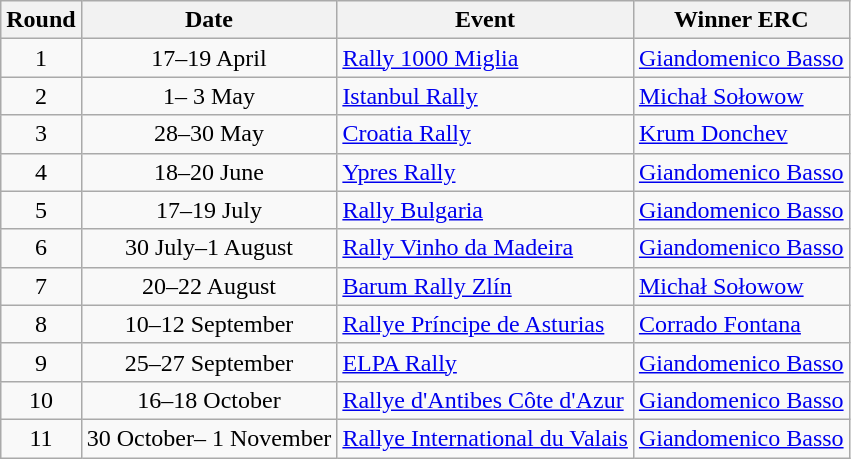<table class="wikitable" style="text-align:center;">
<tr>
<th>Round</th>
<th>Date</th>
<th>Event</th>
<th>Winner ERC</th>
</tr>
<tr>
<td>1</td>
<td>17–19 April</td>
<td align=left> <a href='#'>Rally 1000 Miglia</a></td>
<td align=left> <a href='#'>Giandomenico Basso</a></td>
</tr>
<tr>
<td>2</td>
<td>1– 3 May</td>
<td align=left> <a href='#'>Istanbul Rally</a></td>
<td align=left> <a href='#'>Michał Sołowow</a></td>
</tr>
<tr>
<td>3</td>
<td>28–30 May</td>
<td align=left> <a href='#'>Croatia Rally</a></td>
<td align=left> <a href='#'>Krum Donchev</a></td>
</tr>
<tr>
<td>4</td>
<td>18–20 June</td>
<td align=left> <a href='#'>Ypres Rally</a></td>
<td align=left> <a href='#'>Giandomenico Basso</a></td>
</tr>
<tr>
<td>5</td>
<td>17–19 July</td>
<td align=left> <a href='#'>Rally Bulgaria</a></td>
<td align=left> <a href='#'>Giandomenico Basso</a></td>
</tr>
<tr>
<td>6</td>
<td>30 July–1 August</td>
<td align=left> <a href='#'>Rally Vinho da Madeira</a></td>
<td align=left> <a href='#'>Giandomenico Basso</a></td>
</tr>
<tr>
<td>7</td>
<td>20–22 August</td>
<td align=left> <a href='#'>Barum Rally Zlín</a></td>
<td align=left> <a href='#'>Michał Sołowow</a></td>
</tr>
<tr>
<td>8</td>
<td>10–12 September</td>
<td align=left> <a href='#'>Rallye Príncipe de Asturias</a></td>
<td align=left> <a href='#'>Corrado Fontana</a></td>
</tr>
<tr>
<td>9</td>
<td>25–27 September</td>
<td align=left> <a href='#'>ELPA Rally</a></td>
<td align=left> <a href='#'>Giandomenico Basso</a></td>
</tr>
<tr>
<td>10</td>
<td>16–18 October</td>
<td align=left> <a href='#'>Rallye d'Antibes Côte d'Azur</a></td>
<td align=left> <a href='#'>Giandomenico Basso</a></td>
</tr>
<tr>
<td>11</td>
<td>30 October– 1 November</td>
<td align=left> <a href='#'>Rallye International du Valais</a></td>
<td align=left> <a href='#'>Giandomenico Basso</a></td>
</tr>
</table>
